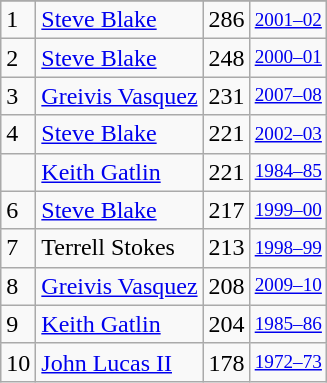<table class="wikitable">
<tr>
</tr>
<tr>
<td>1</td>
<td><a href='#'>Steve Blake</a></td>
<td>286</td>
<td style="font-size:80%;"><a href='#'>2001–02</a></td>
</tr>
<tr>
<td>2</td>
<td><a href='#'>Steve Blake</a></td>
<td>248</td>
<td style="font-size:80%;"><a href='#'>2000–01</a></td>
</tr>
<tr>
<td>3</td>
<td><a href='#'>Greivis Vasquez</a></td>
<td>231</td>
<td style="font-size:80%;"><a href='#'>2007–08</a></td>
</tr>
<tr>
<td>4</td>
<td><a href='#'>Steve Blake</a></td>
<td>221</td>
<td style="font-size:80%;"><a href='#'>2002–03</a></td>
</tr>
<tr>
<td></td>
<td><a href='#'>Keith Gatlin</a></td>
<td>221</td>
<td style="font-size:80%;"><a href='#'>1984–85</a></td>
</tr>
<tr>
<td>6</td>
<td><a href='#'>Steve Blake</a></td>
<td>217</td>
<td style="font-size:80%;"><a href='#'>1999–00</a></td>
</tr>
<tr>
<td>7</td>
<td>Terrell Stokes</td>
<td>213</td>
<td style="font-size:80%;"><a href='#'>1998–99</a></td>
</tr>
<tr>
<td>8</td>
<td><a href='#'>Greivis Vasquez</a></td>
<td>208</td>
<td style="font-size:80%;"><a href='#'>2009–10</a></td>
</tr>
<tr>
<td>9</td>
<td><a href='#'>Keith Gatlin</a></td>
<td>204</td>
<td style="font-size:80%;"><a href='#'>1985–86</a></td>
</tr>
<tr>
<td>10</td>
<td><a href='#'>John Lucas II</a></td>
<td>178</td>
<td style="font-size:80%;"><a href='#'>1972–73</a></td>
</tr>
</table>
